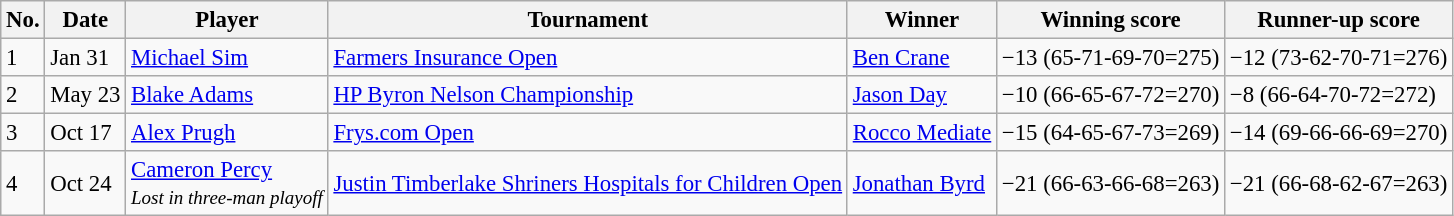<table class="wikitable" style="font-size:95%;">
<tr>
<th>No.</th>
<th>Date</th>
<th>Player</th>
<th>Tournament</th>
<th>Winner</th>
<th>Winning score</th>
<th>Runner-up score</th>
</tr>
<tr>
<td>1</td>
<td>Jan 31</td>
<td> <a href='#'>Michael Sim</a></td>
<td><a href='#'>Farmers Insurance Open</a></td>
<td> <a href='#'>Ben Crane</a></td>
<td>−13 (65-71-69-70=275)</td>
<td>−12 (73-62-70-71=276)</td>
</tr>
<tr>
<td>2</td>
<td>May 23</td>
<td> <a href='#'>Blake Adams</a></td>
<td><a href='#'>HP Byron Nelson Championship</a></td>
<td> <a href='#'>Jason Day</a></td>
<td>−10 (66-65-67-72=270)</td>
<td>−8 (66-64-70-72=272)</td>
</tr>
<tr>
<td>3</td>
<td>Oct 17</td>
<td> <a href='#'>Alex Prugh</a></td>
<td><a href='#'>Frys.com Open</a></td>
<td> <a href='#'>Rocco Mediate</a></td>
<td>−15 (64-65-67-73=269)</td>
<td>−14 (69-66-66-69=270)</td>
</tr>
<tr>
<td>4</td>
<td>Oct 24</td>
<td> <a href='#'>Cameron Percy</a><br><small><em>Lost in three-man playoff</em></small></td>
<td><a href='#'>Justin Timberlake Shriners Hospitals for Children Open</a></td>
<td> <a href='#'>Jonathan Byrd</a></td>
<td>−21 (66-63-66-68=263)</td>
<td>−21 (66-68-62-67=263)</td>
</tr>
</table>
